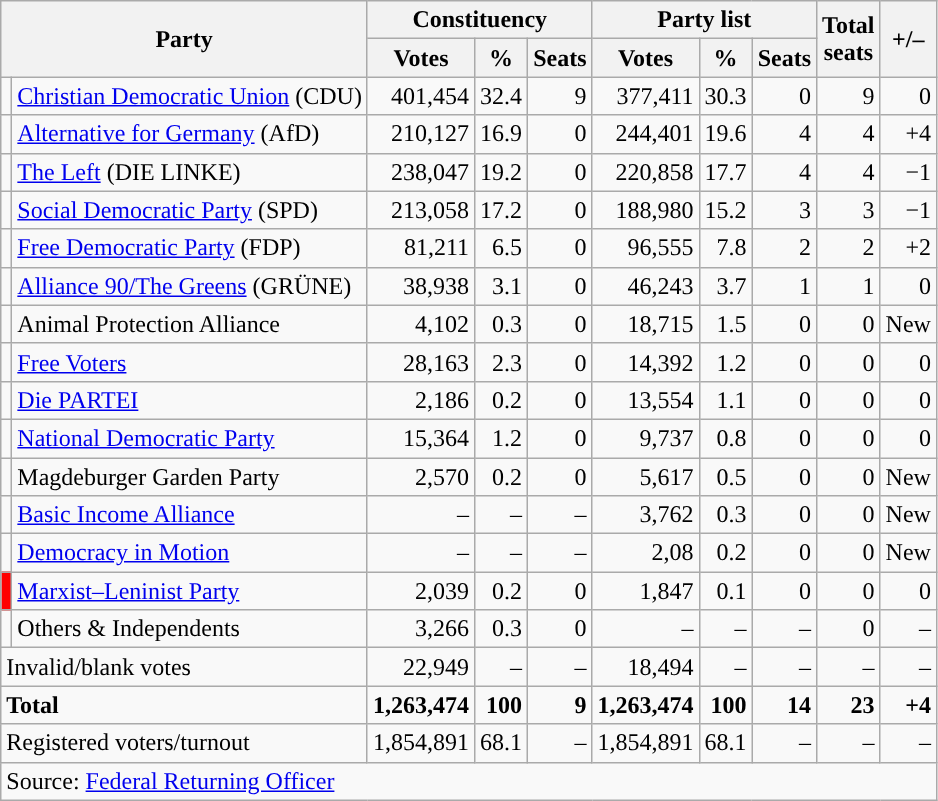<table class="wikitable" style="text-align:right">
<tr>
<th colspan="2" rowspan="2">Party</th>
<th colspan="3">Constituency</th>
<th colspan="3">Party list</th>
<th rowspan="2">Total<br>seats</th>
<th rowspan="2">+/–</th>
</tr>
<tr>
<th>Votes</th>
<th>%</th>
<th>Seats</th>
<th>Votes</th>
<th>%</th>
<th>Seats</th>
</tr>
<tr>
<td></td>
<td align="left"><a href='#'>Christian Democratic Union</a> (CDU)</td>
<td>401,454</td>
<td>32.4</td>
<td>9</td>
<td>377,411</td>
<td>30.3</td>
<td>0</td>
<td>9</td>
<td>0</td>
</tr>
<tr>
<td></td>
<td align="left"><a href='#'>Alternative for Germany</a> (AfD)</td>
<td>210,127</td>
<td>16.9</td>
<td>0</td>
<td>244,401</td>
<td>19.6</td>
<td>4</td>
<td>4</td>
<td>+4</td>
</tr>
<tr>
<td></td>
<td align="left"><a href='#'>The Left</a> (DIE LINKE)</td>
<td>238,047</td>
<td>19.2</td>
<td>0</td>
<td>220,858</td>
<td>17.7</td>
<td>4</td>
<td>4</td>
<td>−1</td>
</tr>
<tr>
<td></td>
<td align="left"><a href='#'>Social Democratic Party</a> (SPD)</td>
<td>213,058</td>
<td>17.2</td>
<td>0</td>
<td>188,980</td>
<td>15.2</td>
<td>3</td>
<td>3</td>
<td>−1</td>
</tr>
<tr>
<td></td>
<td align="left"><a href='#'>Free Democratic Party</a> (FDP)</td>
<td>81,211</td>
<td>6.5</td>
<td>0</td>
<td>96,555</td>
<td>7.8</td>
<td>2</td>
<td>2</td>
<td>+2</td>
</tr>
<tr>
<td></td>
<td align="left"><a href='#'>Alliance 90/The Greens</a> (GRÜNE)</td>
<td>38,938</td>
<td>3.1</td>
<td>0</td>
<td>46,243</td>
<td>3.7</td>
<td>1</td>
<td>1</td>
<td>0</td>
</tr>
<tr>
<td></td>
<td align="left">Animal Protection Alliance</td>
<td>4,102</td>
<td>0.3</td>
<td>0</td>
<td>18,715</td>
<td>1.5</td>
<td>0</td>
<td>0</td>
<td>New</td>
</tr>
<tr>
<td style="background-color:"></td>
<td align="left"><a href='#'>Free Voters</a></td>
<td>28,163</td>
<td>2.3</td>
<td>0</td>
<td>14,392</td>
<td>1.2</td>
<td>0</td>
<td>0</td>
<td>0</td>
</tr>
<tr>
<td style="background-color:"></td>
<td align="left"><a href='#'>Die PARTEI</a></td>
<td>2,186</td>
<td>0.2</td>
<td>0</td>
<td>13,554</td>
<td>1.1</td>
<td>0</td>
<td>0</td>
<td>0</td>
</tr>
<tr>
<td style="background-color:"></td>
<td align="left"><a href='#'>National Democratic Party</a></td>
<td>15,364</td>
<td>1.2</td>
<td>0</td>
<td>9,737</td>
<td>0.8</td>
<td>0</td>
<td>0</td>
<td>0</td>
</tr>
<tr>
<td></td>
<td align="left">Magdeburger Garden Party</td>
<td>2,570</td>
<td>0.2</td>
<td>0</td>
<td>5,617</td>
<td>0.5</td>
<td>0</td>
<td>0</td>
<td>New</td>
</tr>
<tr>
<td style="background-color:"></td>
<td align="left"><a href='#'>Basic Income Alliance</a></td>
<td>–</td>
<td>–</td>
<td>–</td>
<td>3,762</td>
<td>0.3</td>
<td>0</td>
<td>0</td>
<td>New</td>
</tr>
<tr>
<td></td>
<td align="left"><a href='#'>Democracy in Motion</a></td>
<td>–</td>
<td>–</td>
<td>–</td>
<td>2,08</td>
<td>0.2</td>
<td>0</td>
<td>0</td>
<td>New</td>
</tr>
<tr>
<td style="background-color:red"></td>
<td align="left"><a href='#'>Marxist–Leninist Party</a></td>
<td>2,039</td>
<td>0.2</td>
<td>0</td>
<td>1,847</td>
<td>0.1</td>
<td>0</td>
<td>0</td>
<td>0</td>
</tr>
<tr>
<td></td>
<td align="left">Others & Independents</td>
<td>3,266</td>
<td>0.3</td>
<td>0</td>
<td>–</td>
<td>–</td>
<td>–</td>
<td>0</td>
<td>–</td>
</tr>
<tr>
<td colspan="2" align="left">Invalid/blank votes</td>
<td>22,949</td>
<td>–</td>
<td>–</td>
<td>18,494</td>
<td>–</td>
<td>–</td>
<td>–</td>
<td>–</td>
</tr>
<tr>
<td colspan="2" align="left"><strong>Total</strong></td>
<td><strong>1,263,474</strong></td>
<td><strong>100</strong></td>
<td><strong>9</strong></td>
<td><strong>1,263,474</strong></td>
<td><strong>100</strong></td>
<td><strong>14</strong></td>
<td><strong>23</strong></td>
<td><strong>+4</strong></td>
</tr>
<tr>
<td colspan="2" align="left">Registered voters/turnout</td>
<td>1,854,891</td>
<td>68.1</td>
<td>–</td>
<td>1,854,891</td>
<td>68.1</td>
<td>–</td>
<td>–</td>
<td>–</td>
</tr>
<tr>
<td colspan="10" align="left">Source: <a href='#'>Federal Returning Officer</a></td>
</tr>
</table>
